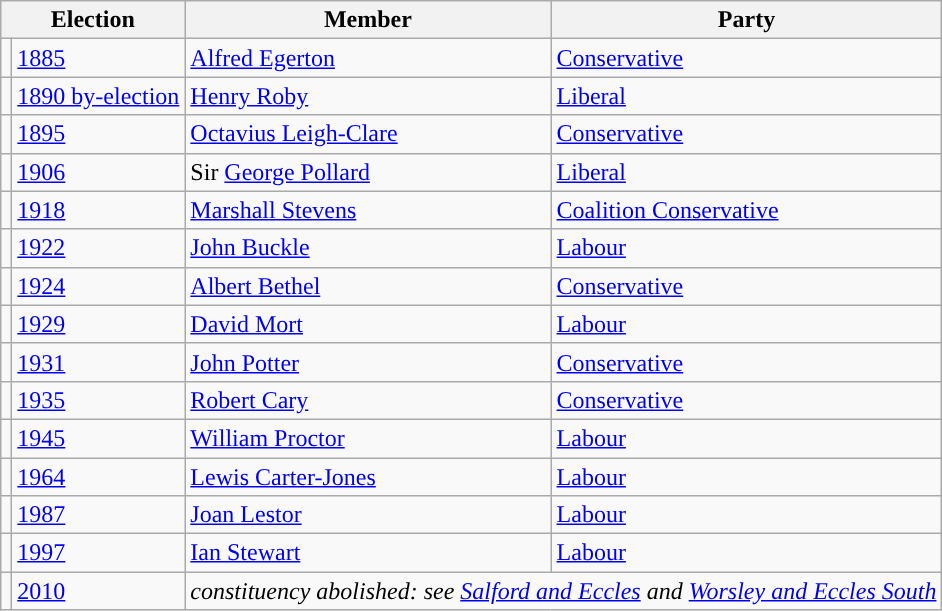<table class="wikitable">
<tr>
<th colspan="2">Election</th>
<th>Member </th>
<th>Party</th>
</tr>
<tr>
<td style="color:inherit;background-color: "></td>
<td><a href='#'>1885</a></td>
<td><a href='#'>Alfred Egerton</a></td>
<td><a href='#'>Conservative</a></td>
</tr>
<tr>
<td style="color:inherit;background-color: "></td>
<td><a href='#'>1890 by-election</a></td>
<td><a href='#'>Henry Roby</a></td>
<td><a href='#'>Liberal</a></td>
</tr>
<tr>
<td style="color:inherit;background-color: "></td>
<td><a href='#'>1895</a></td>
<td><a href='#'>Octavius Leigh-Clare</a></td>
<td><a href='#'>Conservative</a></td>
</tr>
<tr>
<td style="color:inherit;background-color: "></td>
<td><a href='#'>1906</a></td>
<td>Sir <a href='#'>George Pollard</a></td>
<td><a href='#'>Liberal</a></td>
</tr>
<tr>
<td style="color:inherit;background-color: "></td>
<td><a href='#'>1918</a></td>
<td><a href='#'>Marshall Stevens</a></td>
<td><a href='#'>Coalition Conservative</a></td>
</tr>
<tr>
<td style="color:inherit;background-color: "></td>
<td><a href='#'>1922</a></td>
<td><a href='#'>John Buckle</a></td>
<td><a href='#'>Labour</a></td>
</tr>
<tr>
<td style="color:inherit;background-color: "></td>
<td><a href='#'>1924</a></td>
<td><a href='#'>Albert Bethel</a></td>
<td><a href='#'>Conservative</a></td>
</tr>
<tr>
<td style="color:inherit;background-color: "></td>
<td><a href='#'>1929</a></td>
<td><a href='#'>David Mort</a></td>
<td><a href='#'>Labour</a></td>
</tr>
<tr>
<td style="color:inherit;background-color: "></td>
<td><a href='#'>1931</a></td>
<td><a href='#'>John Potter</a></td>
<td><a href='#'>Conservative</a></td>
</tr>
<tr>
<td style="color:inherit;background-color: "></td>
<td><a href='#'>1935</a></td>
<td><a href='#'>Robert Cary</a> </td>
<td><a href='#'>Conservative</a></td>
</tr>
<tr>
<td style="color:inherit;background-color: "></td>
<td><a href='#'>1945</a></td>
<td><a href='#'>William Proctor</a></td>
<td><a href='#'>Labour</a></td>
</tr>
<tr>
<td style="color:inherit;background-color: "></td>
<td><a href='#'>1964</a></td>
<td><a href='#'>Lewis Carter-Jones</a></td>
<td><a href='#'>Labour</a></td>
</tr>
<tr>
<td style="color:inherit;background-color: "></td>
<td><a href='#'>1987</a></td>
<td><a href='#'>Joan Lestor</a></td>
<td><a href='#'>Labour</a></td>
</tr>
<tr>
<td style="color:inherit;background-color: "></td>
<td><a href='#'>1997</a></td>
<td><a href='#'>Ian Stewart</a></td>
<td><a href='#'>Labour</a></td>
</tr>
<tr>
<td></td>
<td><a href='#'>2010</a></td>
<td colspan="2"><em>constituency abolished: see <a href='#'>Salford and Eccles</a> and <a href='#'>Worsley and Eccles South</a></em></td>
</tr>
</table>
